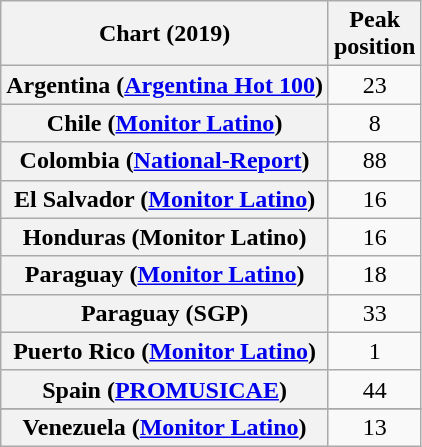<table class="wikitable plainrowheaders sortable" style="text-align:center">
<tr>
<th scope="col">Chart (2019)</th>
<th scope="col">Peak<br>position</th>
</tr>
<tr>
<th scope="row">Argentina (<a href='#'>Argentina Hot 100</a>)</th>
<td>23</td>
</tr>
<tr>
<th scope="row">Chile (<a href='#'>Monitor Latino</a>)</th>
<td>8</td>
</tr>
<tr>
<th scope="row">Colombia (<a href='#'>National-Report</a>)</th>
<td>88</td>
</tr>
<tr>
<th scope="row">El Salvador (<a href='#'>Monitor Latino</a>)</th>
<td>16</td>
</tr>
<tr>
<th scope="row">Honduras (Monitor Latino)</th>
<td>16</td>
</tr>
<tr>
<th scope="row">Paraguay (<a href='#'>Monitor Latino</a>)</th>
<td>18</td>
</tr>
<tr>
<th scope="row">Paraguay (SGP)</th>
<td>33</td>
</tr>
<tr>
<th scope="row">Puerto Rico (<a href='#'>Monitor Latino</a>)</th>
<td>1</td>
</tr>
<tr>
<th scope="row">Spain (<a href='#'>PROMUSICAE</a>)</th>
<td>44</td>
</tr>
<tr>
</tr>
<tr>
</tr>
<tr>
</tr>
<tr>
<th scope="row">Venezuela (<a href='#'>Monitor Latino</a>)</th>
<td>13</td>
</tr>
</table>
